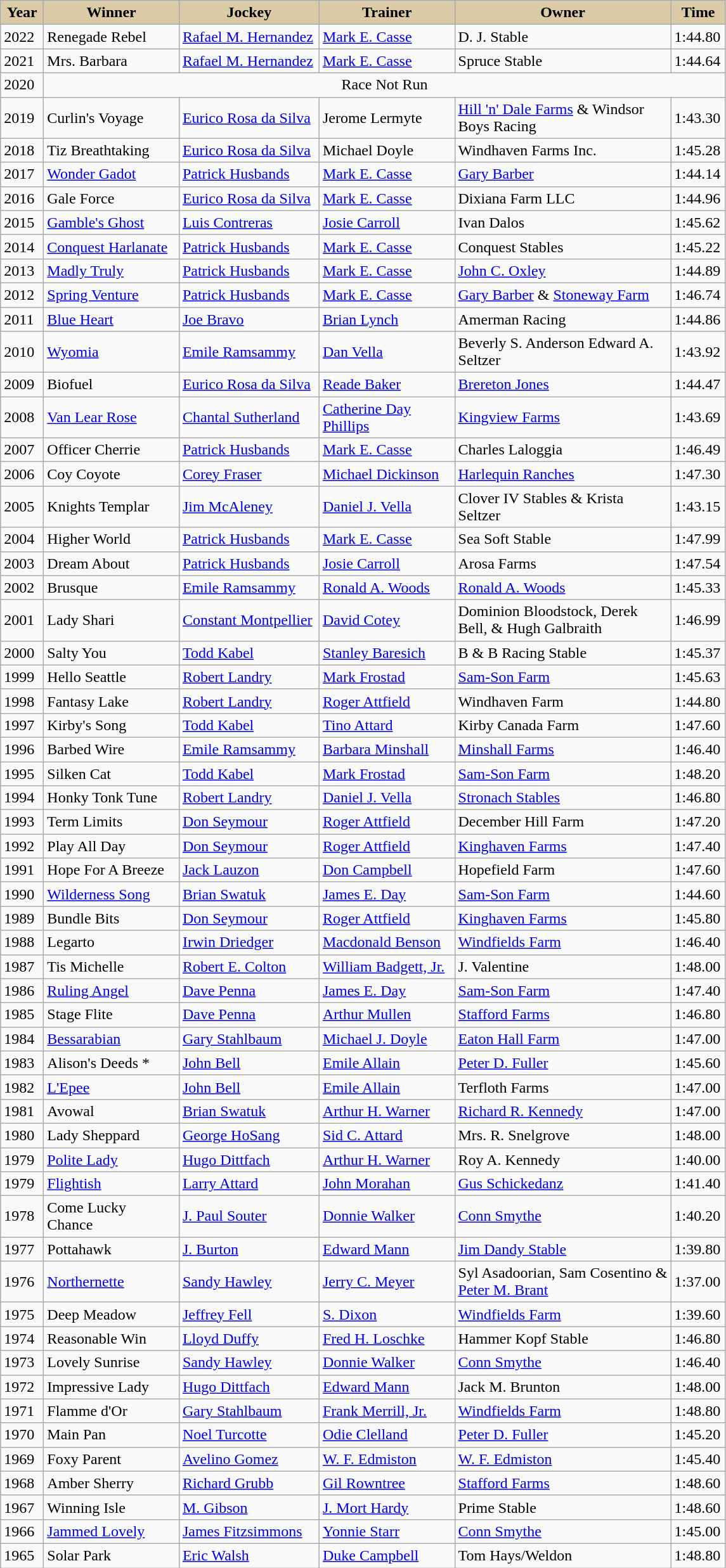<table class="wikitable sortable">
<tr>
<th style="background-color:#DACAA5; width:38px">Year <br></th>
<th style="background-color:#DACAA5; width:135px">Winner <br></th>
<th style="background-color:#DACAA5; width:140px">Jockey <br></th>
<th style="background-color:#DACAA5; width:135px">Trainer <br></th>
<th style="background-color:#DACAA5; width:220px">Owner <br></th>
<th style="background-color:#DACAA5; width:50px">Time</th>
</tr>
<tr>
<td>2022</td>
<td>Renegade Rebel</td>
<td><a href='#'>Rafael M. Hernandez</a></td>
<td><a href='#'>Mark E. Casse</a></td>
<td>D. J. Stable</td>
<td>1:44.80</td>
</tr>
<tr>
<td>2021</td>
<td>Mrs. Barbara</td>
<td><a href='#'>Rafael M. Hernandez</a></td>
<td><a href='#'>Mark E. Casse</a></td>
<td>Spruce Stable</td>
<td>1:44.64</td>
</tr>
<tr>
<td>2020</td>
<td align=center colspan="5">Race Not Run</td>
</tr>
<tr>
<td>2019</td>
<td>Curlin's Voyage</td>
<td><a href='#'>Eurico Rosa da Silva</a></td>
<td>Jerome Lermyte</td>
<td><a href='#'>Hill 'n' Dale Farms</a> & Windsor Boys Racing</td>
<td>1:43.30</td>
</tr>
<tr>
<td>2018</td>
<td>Tiz Breathtaking</td>
<td><a href='#'>Eurico Rosa da Silva</a></td>
<td>Michael Doyle</td>
<td>Windhaven Farms Inc.</td>
<td>1:45.28</td>
</tr>
<tr>
<td>2017</td>
<td><a href='#'>Wonder Gadot</a></td>
<td><a href='#'>Patrick Husbands</a></td>
<td><a href='#'>Mark E. Casse</a></td>
<td><a href='#'>Gary Barber</a></td>
<td>1:44.14</td>
</tr>
<tr>
<td>2016</td>
<td>Gale Force</td>
<td><a href='#'>Eurico Rosa da Silva</a></td>
<td><a href='#'>Mark E. Casse</a></td>
<td>Dixiana Farm LLC</td>
<td>1:44.96</td>
</tr>
<tr>
<td>2015</td>
<td><a href='#'>Gamble's Ghost</a></td>
<td><a href='#'>Luis Contreras</a></td>
<td><a href='#'>Josie Carroll</a></td>
<td>Ivan Dalos</td>
<td>1:45.62</td>
</tr>
<tr>
<td>2014</td>
<td><a href='#'>Conquest Harlanate</a></td>
<td><a href='#'>Patrick Husbands</a></td>
<td><a href='#'>Mark E. Casse</a></td>
<td>Conquest Stables</td>
<td>1:45.22</td>
</tr>
<tr>
<td>2013</td>
<td><a href='#'>Madly Truly</a></td>
<td><a href='#'>Patrick Husbands</a></td>
<td><a href='#'>Mark E. Casse</a></td>
<td><a href='#'>John C. Oxley</a></td>
<td>1:44.89</td>
</tr>
<tr>
<td>2012</td>
<td><a href='#'>Spring Venture</a></td>
<td><a href='#'>Patrick Husbands</a></td>
<td><a href='#'>Mark E. Casse</a></td>
<td><a href='#'>Gary Barber</a> & <a href='#'>Stoneway Farm</a></td>
<td>1:46.74</td>
</tr>
<tr>
<td>2011</td>
<td><a href='#'>Blue Heart</a></td>
<td><a href='#'>Joe Bravo</a></td>
<td><a href='#'>Brian Lynch</a></td>
<td>Amerman Racing</td>
<td>1:44.86</td>
</tr>
<tr>
<td>2010</td>
<td><a href='#'>Wyomia</a></td>
<td><a href='#'>Emile Ramsammy</a></td>
<td><a href='#'>Dan Vella</a></td>
<td>Beverly S. Anderson Edward A. Seltzer</td>
<td>1:43.92</td>
</tr>
<tr>
<td>2009</td>
<td>Biofuel</td>
<td><a href='#'>Eurico Rosa da Silva</a></td>
<td><a href='#'>Reade Baker</a></td>
<td><a href='#'>Brereton Jones</a></td>
<td>1:44.47</td>
</tr>
<tr>
<td>2008</td>
<td><a href='#'>Van Lear Rose</a></td>
<td><a href='#'>Chantal Sutherland</a></td>
<td><a href='#'>Catherine Day Phillips</a></td>
<td><a href='#'>Kingview Farms</a></td>
<td>1:43.69</td>
</tr>
<tr>
<td>2007</td>
<td>Officer Cherrie</td>
<td><a href='#'>Patrick Husbands</a></td>
<td><a href='#'>Mark E. Casse</a></td>
<td>Charles Laloggia</td>
<td>1:46.49</td>
</tr>
<tr>
<td>2006</td>
<td>Coy Coyote</td>
<td><a href='#'>Corey Fraser</a></td>
<td><a href='#'>Michael Dickinson</a></td>
<td><a href='#'>Harlequin Ranches</a></td>
<td>1:47.30</td>
</tr>
<tr>
<td>2005</td>
<td>Knights Templar</td>
<td><a href='#'>Jim McAleney</a></td>
<td><a href='#'>Daniel J. Vella</a></td>
<td>Clover IV Stables & Krista Seltzer</td>
<td>1:43.15</td>
</tr>
<tr>
<td>2004</td>
<td>Higher World</td>
<td><a href='#'>Patrick Husbands</a></td>
<td><a href='#'>Mark E. Casse</a></td>
<td>Sea Soft Stable</td>
<td>1:47.99</td>
</tr>
<tr>
<td>2003</td>
<td>Dream About</td>
<td><a href='#'>Patrick Husbands</a></td>
<td><a href='#'>Josie Carroll</a></td>
<td>Arosa Farms</td>
<td>1:47.54</td>
</tr>
<tr>
<td>2002</td>
<td>Brusque</td>
<td><a href='#'>Emile Ramsammy</a></td>
<td><a href='#'>Ronald A. Woods</a></td>
<td><a href='#'>Ronald A. Woods</a></td>
<td>1:45.33</td>
</tr>
<tr>
<td>2001</td>
<td>Lady Shari</td>
<td><a href='#'>Constant Montpellier</a></td>
<td><a href='#'>David Cotey</a></td>
<td>Dominion Bloodstock, Derek Bell, & Hugh Galbraith</td>
<td>1:46.99</td>
</tr>
<tr>
<td>2000</td>
<td>Salty You</td>
<td><a href='#'>Todd Kabel</a></td>
<td><a href='#'>Stanley Baresich</a></td>
<td>B & B Racing Stable</td>
<td>1:45.37</td>
</tr>
<tr>
<td>1999</td>
<td>Hello Seattle</td>
<td><a href='#'>Robert Landry</a></td>
<td><a href='#'>Mark Frostad</a></td>
<td><a href='#'>Sam-Son Farm</a></td>
<td>1:45.63</td>
</tr>
<tr>
<td>1998</td>
<td>Fantasy Lake</td>
<td><a href='#'>Robert Landry</a></td>
<td><a href='#'>Roger Attfield</a></td>
<td>Windhaven Farm</td>
<td>1:44.80</td>
</tr>
<tr>
<td>1997</td>
<td>Kirby's Song</td>
<td><a href='#'>Todd Kabel</a></td>
<td><a href='#'>Tino Attard</a></td>
<td>Kirby Canada Farm</td>
<td>1:47.60</td>
</tr>
<tr>
<td>1996</td>
<td>Barbed Wire</td>
<td><a href='#'>Emile Ramsammy</a></td>
<td><a href='#'>Barbara Minshall</a></td>
<td><a href='#'>Minshall Farms</a></td>
<td>1:46.40</td>
</tr>
<tr>
<td>1995</td>
<td>Silken Cat</td>
<td><a href='#'>Todd Kabel</a></td>
<td><a href='#'>Mark Frostad</a></td>
<td><a href='#'>Sam-Son Farm</a></td>
<td>1:48.20</td>
</tr>
<tr>
<td>1994</td>
<td>Honky Tonk Tune</td>
<td><a href='#'>Robert Landry</a></td>
<td><a href='#'>Daniel J. Vella</a></td>
<td><a href='#'>Stronach Stables</a></td>
<td>1:46.80</td>
</tr>
<tr>
<td>1993</td>
<td>Term Limits</td>
<td><a href='#'>Don Seymour</a></td>
<td><a href='#'>Roger Attfield</a></td>
<td>December Hill Farm</td>
<td>1:47.20</td>
</tr>
<tr>
<td>1992</td>
<td>Play All Day</td>
<td><a href='#'>Don Seymour</a></td>
<td><a href='#'>Roger Attfield</a></td>
<td><a href='#'>Kinghaven Farms</a></td>
<td>1:47.40</td>
</tr>
<tr>
<td>1991</td>
<td>Hope For A Breeze</td>
<td><a href='#'>Jack Lauzon</a></td>
<td><a href='#'>Don Campbell</a></td>
<td>Hopefield Farm</td>
<td>1:47.60</td>
</tr>
<tr>
<td>1990</td>
<td><a href='#'>Wilderness Song</a></td>
<td><a href='#'>Brian Swatuk</a></td>
<td><a href='#'>James E. Day</a></td>
<td><a href='#'>Sam-Son Farm</a></td>
<td>1:44.60</td>
</tr>
<tr>
<td>1989</td>
<td>Bundle Bits</td>
<td><a href='#'>Don Seymour</a></td>
<td><a href='#'>Roger Attfield</a></td>
<td><a href='#'>Kinghaven Farms</a></td>
<td>1:45.80</td>
</tr>
<tr>
<td>1988</td>
<td>Legarto</td>
<td><a href='#'>Irwin Driedger</a></td>
<td><a href='#'>Macdonald Benson</a></td>
<td><a href='#'>Windfields Farm</a></td>
<td>1:46.40</td>
</tr>
<tr>
<td>1987</td>
<td>Tis Michelle</td>
<td><a href='#'>Robert E. Colton</a></td>
<td><a href='#'>William Badgett, Jr.</a></td>
<td>J. Valentine</td>
<td>1:48.00</td>
</tr>
<tr>
<td>1986</td>
<td><a href='#'>Ruling Angel</a></td>
<td><a href='#'>Dave Penna</a></td>
<td><a href='#'>James E. Day</a></td>
<td><a href='#'>Sam-Son Farm</a></td>
<td>1:47.40</td>
</tr>
<tr>
<td>1985</td>
<td>Stage Flite</td>
<td><a href='#'>Dave Penna</a></td>
<td><a href='#'>Arthur Mullen</a></td>
<td><a href='#'>Stafford Farms</a></td>
<td>1:46.80</td>
</tr>
<tr>
<td>1984</td>
<td><a href='#'>Bessarabian</a></td>
<td><a href='#'>Gary Stahlbaum</a></td>
<td><a href='#'>Michael J. Doyle</a></td>
<td><a href='#'>Eaton Hall Farm</a></td>
<td>1:47.00</td>
</tr>
<tr>
<td>1983</td>
<td>Alison's Deeds *</td>
<td><a href='#'>John Bell</a></td>
<td><a href='#'>Emile Allain</a></td>
<td><a href='#'>Peter D. Fuller</a></td>
<td>1:45.60</td>
</tr>
<tr>
<td>1982</td>
<td><a href='#'>L'Epee</a></td>
<td><a href='#'>John Bell</a></td>
<td><a href='#'>Emile Allain</a></td>
<td>Terfloth Farms</td>
<td>1:47.00</td>
</tr>
<tr>
<td>1981</td>
<td>Avowal</td>
<td><a href='#'>Brian Swatuk</a></td>
<td><a href='#'>Arthur H. Warner</a></td>
<td><a href='#'>Richard R. Kennedy</a></td>
<td>1:47.00</td>
</tr>
<tr>
<td>1980</td>
<td>Lady Sheppard</td>
<td><a href='#'>George HoSang</a></td>
<td><a href='#'>Sid C. Attard</a></td>
<td>Mrs. R. Snelgrove</td>
<td>1:48.00</td>
</tr>
<tr>
<td>1979</td>
<td><a href='#'>Polite Lady</a></td>
<td><a href='#'>Hugo Dittfach</a></td>
<td><a href='#'>Arthur H. Warner</a></td>
<td>Roy A. Kennedy</td>
<td>1:40.00</td>
</tr>
<tr>
<td>1979</td>
<td><a href='#'>Flightish</a></td>
<td><a href='#'>Larry Attard</a></td>
<td><a href='#'>John Morahan</a></td>
<td><a href='#'>Gus Schickedanz</a></td>
<td>1:41.40</td>
</tr>
<tr>
<td>1978</td>
<td>Come Lucky Chance</td>
<td><a href='#'>J. Paul Souter</a></td>
<td><a href='#'>Donnie Walker</a></td>
<td><a href='#'>Conn Smythe</a></td>
<td>1:40.20</td>
</tr>
<tr>
<td>1977</td>
<td>Pottahawk</td>
<td><a href='#'>J. Burton</a></td>
<td><a href='#'>Edward Mann</a></td>
<td><a href='#'>Jim Dandy Stable</a></td>
<td>1:39.80</td>
</tr>
<tr>
<td>1976</td>
<td><a href='#'>Northernette</a></td>
<td><a href='#'>Sandy Hawley</a></td>
<td><a href='#'>Jerry C. Meyer</a></td>
<td>Syl Asadoorian, Sam Cosentino & <a href='#'>Peter M. Brant</a></td>
<td>1:37.00</td>
</tr>
<tr>
<td>1975</td>
<td>Deep Meadow</td>
<td><a href='#'>Jeffrey Fell</a></td>
<td><a href='#'>S. Dixon</a></td>
<td><a href='#'>Windfields Farm</a></td>
<td>1:39.60</td>
</tr>
<tr>
<td>1974</td>
<td>Reasonable Win</td>
<td><a href='#'>Lloyd Duffy</a></td>
<td><a href='#'>Fred H. Loschke</a></td>
<td>Hammer Kopf Stable</td>
<td>1:46.80</td>
</tr>
<tr>
<td>1973</td>
<td>Lovely Sunrise</td>
<td><a href='#'>Sandy Hawley</a></td>
<td><a href='#'>Donnie Walker</a></td>
<td><a href='#'>Conn Smythe</a></td>
<td>1:46.40</td>
</tr>
<tr>
<td>1972</td>
<td>Impressive Lady</td>
<td><a href='#'>Hugo Dittfach</a></td>
<td><a href='#'>Edward Mann</a></td>
<td>Jack M. Brunton</td>
<td>1:48.00</td>
</tr>
<tr>
<td>1971</td>
<td>Flamme d'Or</td>
<td><a href='#'>Gary Stahlbaum</a></td>
<td><a href='#'>Frank Merrill, Jr.</a></td>
<td><a href='#'>Windfields Farm</a></td>
<td>1:48.80</td>
</tr>
<tr>
<td>1970</td>
<td>Main Pan</td>
<td><a href='#'>Noel Turcotte</a></td>
<td><a href='#'>Odie Clelland</a></td>
<td><a href='#'>Peter D. Fuller</a></td>
<td>1:45.20</td>
</tr>
<tr>
<td>1969</td>
<td>Foxy Parent</td>
<td><a href='#'>Avelino Gomez</a></td>
<td><a href='#'>W. F. Edmiston</a></td>
<td><a href='#'>W. F. Edmiston</a></td>
<td>1:45.40</td>
</tr>
<tr>
<td>1968</td>
<td>Amber Sherry</td>
<td><a href='#'>Richard Grubb</a></td>
<td><a href='#'>Gil Rowntree</a></td>
<td><a href='#'>Stafford Farms</a></td>
<td>1:48.60</td>
</tr>
<tr>
<td>1967</td>
<td>Winning Isle</td>
<td><a href='#'>M. Gibson</a></td>
<td><a href='#'>J. Mort Hardy</a></td>
<td>Prime Stable</td>
<td>1:48.60</td>
</tr>
<tr>
<td>1966</td>
<td><a href='#'>Jammed Lovely</a></td>
<td><a href='#'>James Fitzsimmons</a></td>
<td><a href='#'>Yonnie Starr</a></td>
<td><a href='#'>Conn Smythe</a></td>
<td>1:45.00</td>
</tr>
<tr>
<td>1965</td>
<td>Solar Park</td>
<td><a href='#'>Eric Walsh</a></td>
<td><a href='#'>Duke Campbell</a></td>
<td>Tom Hays/Weldon</td>
<td>1:48.80</td>
</tr>
</table>
